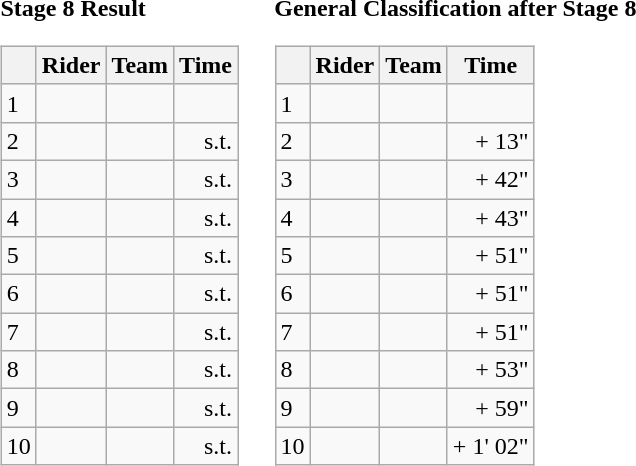<table>
<tr>
<td><strong>Stage 8 Result</strong><br><table class="wikitable">
<tr>
<th></th>
<th>Rider</th>
<th>Team</th>
<th>Time</th>
</tr>
<tr>
<td>1</td>
<td></td>
<td></td>
<td align="right"></td>
</tr>
<tr>
<td>2</td>
<td></td>
<td></td>
<td align="right">s.t.</td>
</tr>
<tr>
<td>3</td>
<td></td>
<td></td>
<td align="right">s.t.</td>
</tr>
<tr>
<td>4</td>
<td> </td>
<td></td>
<td align="right">s.t.</td>
</tr>
<tr>
<td>5</td>
<td></td>
<td></td>
<td align="right">s.t.</td>
</tr>
<tr>
<td>6</td>
<td></td>
<td></td>
<td align="right">s.t.</td>
</tr>
<tr>
<td>7</td>
<td></td>
<td></td>
<td align="right">s.t.</td>
</tr>
<tr>
<td>8</td>
<td></td>
<td></td>
<td align="right">s.t.</td>
</tr>
<tr>
<td>9</td>
<td></td>
<td></td>
<td align="right">s.t.</td>
</tr>
<tr>
<td>10</td>
<td> </td>
<td></td>
<td align="right">s.t.</td>
</tr>
</table>
</td>
<td></td>
<td><strong>General Classification after Stage 8</strong><br><table class="wikitable">
<tr>
<th></th>
<th>Rider</th>
<th>Team</th>
<th>Time</th>
</tr>
<tr>
<td>1</td>
<td> </td>
<td></td>
<td align="right"></td>
</tr>
<tr>
<td>2</td>
<td></td>
<td></td>
<td align="right">+ 13"</td>
</tr>
<tr>
<td>3</td>
<td> </td>
<td></td>
<td align="right">+ 42"</td>
</tr>
<tr>
<td>4</td>
<td></td>
<td></td>
<td align="right">+ 43"</td>
</tr>
<tr>
<td>5</td>
<td></td>
<td></td>
<td align="right">+ 51"</td>
</tr>
<tr>
<td>6</td>
<td></td>
<td></td>
<td align="right">+ 51"</td>
</tr>
<tr>
<td>7</td>
<td></td>
<td></td>
<td align="right">+ 51"</td>
</tr>
<tr>
<td>8</td>
<td></td>
<td></td>
<td align="right">+ 53"</td>
</tr>
<tr>
<td>9</td>
<td></td>
<td></td>
<td align="right">+ 59"</td>
</tr>
<tr>
<td>10</td>
<td></td>
<td></td>
<td align="right">+ 1' 02"</td>
</tr>
</table>
</td>
</tr>
</table>
